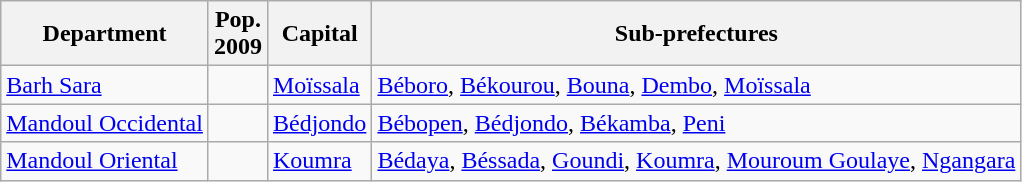<table class="wikitable">
<tr>
<th>Department</th>
<th>Pop.<br>2009</th>
<th>Capital</th>
<th>Sub-prefectures</th>
</tr>
<tr>
<td><a href='#'>Barh Sara</a></td>
<td align="right"></td>
<td><a href='#'>Moïssala</a></td>
<td><a href='#'>Béboro</a>, <a href='#'>Békourou</a>, <a href='#'>Bouna</a>, <a href='#'>Dembo</a>, <a href='#'>Moïssala</a></td>
</tr>
<tr>
<td><a href='#'>Mandoul Occidental</a></td>
<td align="right"></td>
<td><a href='#'>Bédjondo</a></td>
<td><a href='#'>Bébopen</a>, <a href='#'>Bédjondo</a>, <a href='#'>Békamba</a>, <a href='#'>Peni</a></td>
</tr>
<tr>
<td><a href='#'>Mandoul Oriental</a></td>
<td align="right"></td>
<td><a href='#'>Koumra</a></td>
<td><a href='#'>Bédaya</a>, <a href='#'>Béssada</a>, <a href='#'>Goundi</a>, <a href='#'>Koumra</a>, <a href='#'>Mouroum Goulaye</a>, <a href='#'>Ngangara</a></td>
</tr>
</table>
